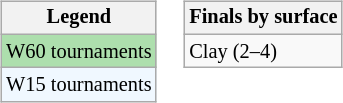<table>
<tr valign=top>
<td><br><table class=wikitable style="font-size:85%">
<tr>
<th>Legend</th>
</tr>
<tr style="background:#addfad;">
<td>W60 tournaments</td>
</tr>
<tr style="background:#f0f8ff;">
<td>W15 tournaments</td>
</tr>
</table>
</td>
<td><br><table class="wikitable" style="font-size:85%;">
<tr>
<th>Finals by surface</th>
</tr>
<tr>
<td>Clay (2–4)</td>
</tr>
</table>
</td>
</tr>
</table>
